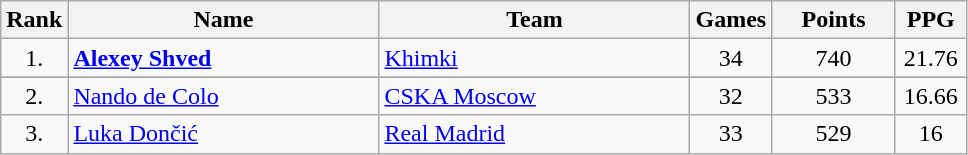<table | class="wikitable sortable" style="text-align: center;">
<tr>
<th>Rank</th>
<th width=200>Name</th>
<th width=200>Team</th>
<th>Games</th>
<th width=75>Points</th>
<th width=40>PPG</th>
</tr>
<tr>
<td>1.</td>
<td align="left"> <strong><a href='#'>Alexey Shved</a></strong></td>
<td align="left"> <a href='#'>Khimki</a></td>
<td>34</td>
<td>740</td>
<td>21.76</td>
</tr>
<tr>
</tr>
<tr>
<td>2.</td>
<td align="left"> <a href='#'>Nando de Colo</a></td>
<td align="left"> <a href='#'>CSKA Moscow</a></td>
<td>32</td>
<td>533</td>
<td>16.66</td>
</tr>
<tr>
<td>3.</td>
<td align="left"> <a href='#'>Luka Dončić</a></td>
<td align="left"> <a href='#'>Real Madrid</a></td>
<td>33</td>
<td>529</td>
<td>16</td>
</tr>
</table>
